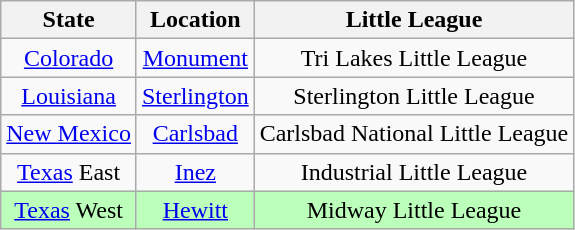<table class="wikitable">
<tr>
<th>State</th>
<th>Location</th>
<th>Little League</th>
</tr>
<tr>
<td align=center> <a href='#'>Colorado</a></td>
<td align=center><a href='#'>Monument</a></td>
<td align=center>Tri Lakes Little League</td>
</tr>
<tr>
<td align=center> <a href='#'>Louisiana</a></td>
<td align=center><a href='#'>Sterlington</a></td>
<td align=center>Sterlington Little League</td>
</tr>
<tr>
<td align=center> <a href='#'>New Mexico</a></td>
<td align=center><a href='#'>Carlsbad</a></td>
<td align=center>Carlsbad National Little League</td>
</tr>
<tr>
<td align=center> <a href='#'>Texas</a> East</td>
<td align=center><a href='#'>Inez</a></td>
<td align=center>Industrial Little League</td>
</tr>
<tr bgcolor=#bbffbb>
<td align=center> <a href='#'>Texas</a> West</td>
<td align=center><a href='#'>Hewitt</a></td>
<td align=center>Midway Little League</td>
</tr>
</table>
